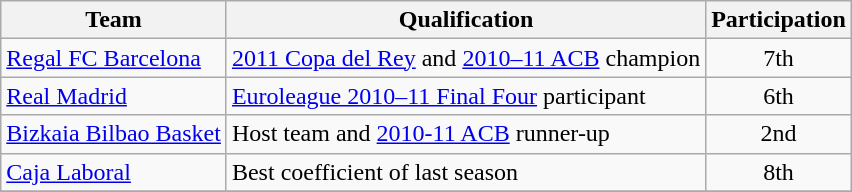<table class="wikitable">
<tr>
<th>Team</th>
<th>Qualification</th>
<th>Participation</th>
</tr>
<tr>
<td><a href='#'>Regal FC Barcelona</a></td>
<td><a href='#'>2011 Copa del Rey</a> and <a href='#'>2010–11 ACB</a> champion</td>
<td align=center>7th</td>
</tr>
<tr>
<td><a href='#'>Real Madrid</a></td>
<td><a href='#'>Euroleague 2010–11 Final Four</a> participant</td>
<td align=center>6th</td>
</tr>
<tr>
<td><a href='#'>Bizkaia Bilbao Basket</a></td>
<td>Host team and <a href='#'>2010-11 ACB</a> runner-up</td>
<td align=center>2nd</td>
</tr>
<tr>
<td><a href='#'>Caja Laboral</a></td>
<td>Best coefficient of last season</td>
<td align=center>8th</td>
</tr>
<tr>
</tr>
</table>
